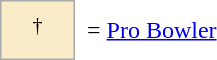<table border=0 cellspacing="0" cellpadding="8">
<tr>
<td style="background-color:#faecc8; border:1px solid #aaaaaa; width:2em;" align=center><sup>†</sup></td>
<td>= <a href='#'>Pro Bowler</a></td>
</tr>
</table>
